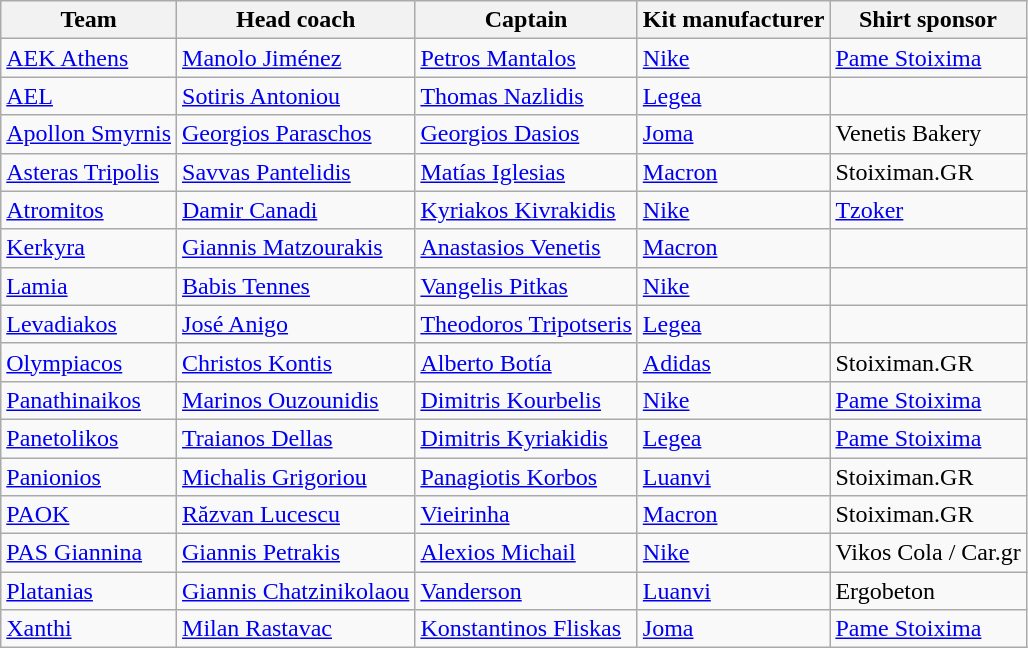<table class="wikitable sortable" style="text-align: left;">
<tr>
<th>Team</th>
<th>Head coach</th>
<th>Captain</th>
<th>Kit manufacturer</th>
<th>Shirt sponsor</th>
</tr>
<tr>
<td><a href='#'>AEK Athens</a></td>
<td> <a href='#'>Manolo Jiménez</a></td>
<td> <a href='#'>Petros Mantalos</a></td>
<td><a href='#'>Nike</a></td>
<td><a href='#'>Pame Stoixima</a></td>
</tr>
<tr>
<td><a href='#'>AEL</a></td>
<td> <a href='#'>Sotiris Antoniou</a></td>
<td> <a href='#'>Thomas Nazlidis</a></td>
<td><a href='#'>Legea</a></td>
<td></td>
</tr>
<tr>
<td><a href='#'>Apollon Smyrnis</a></td>
<td> <a href='#'>Georgios Paraschos</a></td>
<td> <a href='#'>Georgios Dasios</a></td>
<td><a href='#'>Joma</a></td>
<td>Venetis Bakery</td>
</tr>
<tr>
<td><a href='#'>Asteras Tripolis</a></td>
<td> <a href='#'>Savvas Pantelidis</a></td>
<td> <a href='#'>Matías Iglesias</a></td>
<td><a href='#'>Macron</a></td>
<td>Stoiximan.GR</td>
</tr>
<tr>
<td><a href='#'>Atromitos</a></td>
<td> <a href='#'>Damir Canadi</a></td>
<td> <a href='#'>Kyriakos Kivrakidis</a></td>
<td><a href='#'>Nike</a></td>
<td><a href='#'>Tzoker</a></td>
</tr>
<tr>
<td><a href='#'>Kerkyra</a></td>
<td> <a href='#'>Giannis Matzourakis</a></td>
<td> <a href='#'>Anastasios Venetis</a></td>
<td><a href='#'>Macron</a></td>
<td></td>
</tr>
<tr>
<td><a href='#'>Lamia</a></td>
<td> <a href='#'>Babis Tennes</a></td>
<td> <a href='#'>Vangelis Pitkas</a></td>
<td><a href='#'>Nike</a></td>
<td></td>
</tr>
<tr>
<td><a href='#'>Levadiakos</a></td>
<td> <a href='#'>José Anigo</a></td>
<td> <a href='#'>Theodoros Tripotseris</a></td>
<td><a href='#'>Legea</a></td>
<td></td>
</tr>
<tr>
<td><a href='#'>Olympiacos</a></td>
<td> <a href='#'>Christos Kontis</a></td>
<td> <a href='#'>Alberto Botía</a></td>
<td><a href='#'>Adidas</a></td>
<td>Stoiximan.GR</td>
</tr>
<tr>
<td><a href='#'>Panathinaikos</a></td>
<td> <a href='#'>Marinos Ouzounidis</a></td>
<td> <a href='#'>Dimitris Kourbelis</a></td>
<td><a href='#'>Nike</a></td>
<td><a href='#'>Pame Stoixima</a></td>
</tr>
<tr>
<td><a href='#'>Panetolikos</a></td>
<td> <a href='#'>Traianos Dellas</a></td>
<td> <a href='#'>Dimitris Kyriakidis</a></td>
<td><a href='#'>Legea</a></td>
<td><a href='#'>Pame Stoixima</a></td>
</tr>
<tr>
<td><a href='#'>Panionios</a></td>
<td> <a href='#'>Michalis Grigoriou</a></td>
<td> <a href='#'>Panagiotis Korbos</a></td>
<td><a href='#'>Luanvi</a></td>
<td>Stoiximan.GR</td>
</tr>
<tr>
<td><a href='#'>PAOK</a></td>
<td> <a href='#'>Răzvan Lucescu</a></td>
<td> <a href='#'>Vieirinha</a></td>
<td><a href='#'>Macron</a></td>
<td>Stoiximan.GR</td>
</tr>
<tr>
<td><a href='#'>PAS Giannina</a></td>
<td> <a href='#'>Giannis Petrakis</a></td>
<td> <a href='#'>Alexios Michail</a></td>
<td><a href='#'>Nike</a></td>
<td>Vikos Cola / Car.gr</td>
</tr>
<tr>
<td><a href='#'>Platanias</a></td>
<td> <a href='#'>Giannis Chatzinikolaou</a></td>
<td> <a href='#'>Vanderson</a></td>
<td><a href='#'>Luanvi</a></td>
<td>Ergobeton</td>
</tr>
<tr>
<td><a href='#'>Xanthi</a></td>
<td> <a href='#'>Milan Rastavac</a></td>
<td> <a href='#'>Konstantinos Fliskas</a></td>
<td><a href='#'>Joma</a></td>
<td><a href='#'>Pame Stoixima</a></td>
</tr>
</table>
